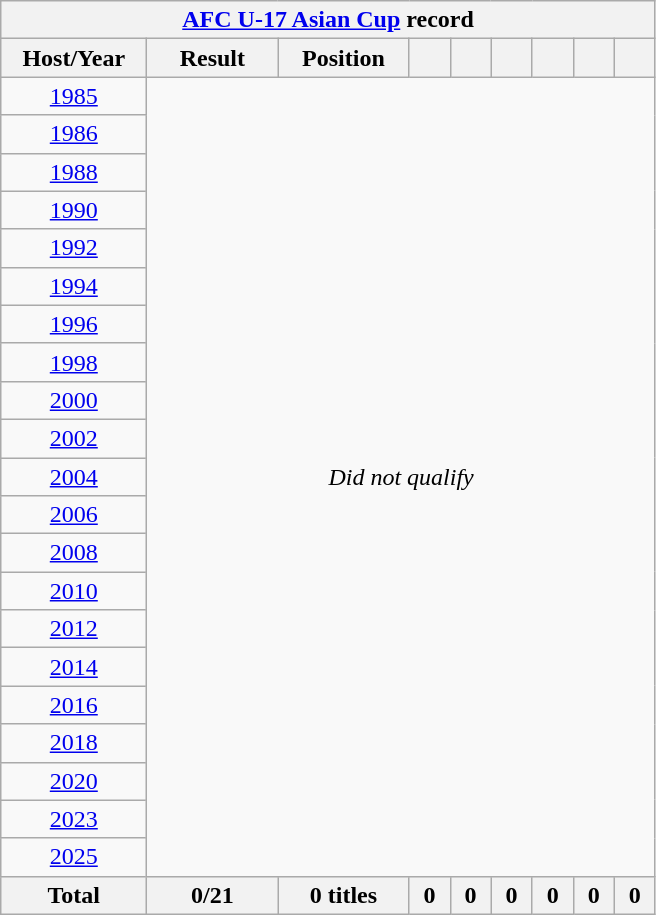<table class="wikitable collapsible" style="text-align: center;">
<tr>
<th colspan=9><a href='#'>AFC U-17 Asian Cup</a> record</th>
</tr>
<tr>
<th width="90">Host/Year</th>
<th width="80">Result</th>
<th width="80">Position</th>
<th width="20"></th>
<th width="20"></th>
<th width="20"></th>
<th width="20"></th>
<th width="20"></th>
<th width="20"></th>
</tr>
<tr>
<td> <a href='#'>1985</a></td>
<td rowspan="21" colspan="8"><em>Did not qualify</em></td>
</tr>
<tr>
<td> <a href='#'>1986</a></td>
</tr>
<tr>
<td> <a href='#'>1988</a></td>
</tr>
<tr>
<td> <a href='#'>1990</a></td>
</tr>
<tr>
<td> <a href='#'>1992</a></td>
</tr>
<tr>
<td> <a href='#'>1994</a></td>
</tr>
<tr>
<td> <a href='#'>1996</a></td>
</tr>
<tr>
<td> <a href='#'>1998</a></td>
</tr>
<tr>
<td> <a href='#'>2000</a></td>
</tr>
<tr>
<td> <a href='#'>2002</a></td>
</tr>
<tr>
<td> <a href='#'>2004</a></td>
</tr>
<tr>
<td> <a href='#'>2006</a></td>
</tr>
<tr>
<td> <a href='#'>2008</a></td>
</tr>
<tr>
<td> <a href='#'>2010</a></td>
</tr>
<tr>
<td> <a href='#'>2012</a></td>
</tr>
<tr>
<td> <a href='#'>2014</a></td>
</tr>
<tr>
<td> <a href='#'>2016</a></td>
</tr>
<tr>
<td> <a href='#'>2018</a></td>
</tr>
<tr>
<td> <a href='#'>2020</a></td>
</tr>
<tr>
<td> <a href='#'>2023</a></td>
</tr>
<tr>
<td> <a href='#'>2025</a></td>
</tr>
<tr>
<th><strong>Total</strong></th>
<th><strong>0/21</strong></th>
<th><strong>0 titles</strong></th>
<th><strong>0</strong></th>
<th><strong>0</strong></th>
<th><strong>0</strong></th>
<th><strong>0</strong></th>
<th><strong>0</strong></th>
<th><strong>0</strong></th>
</tr>
</table>
